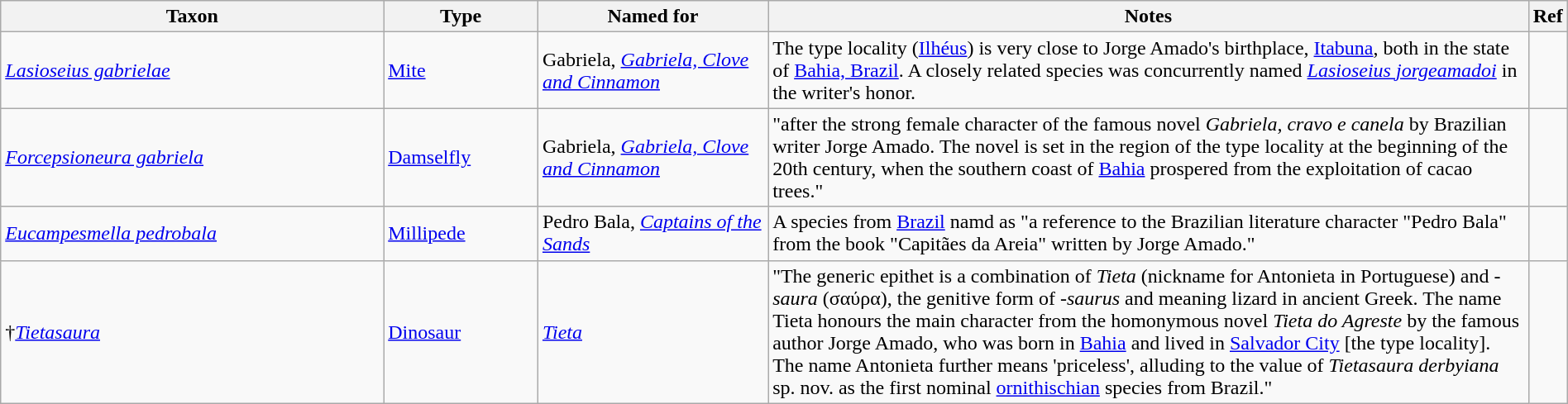<table class="wikitable sortable" width="100%">
<tr>
<th style="width:25%;">Taxon</th>
<th style="width:10%;">Type</th>
<th style="width:15%;">Named for</th>
<th style="width:50%;">Notes</th>
<th class="unsortable">Ref</th>
</tr>
<tr>
<td><em><a href='#'>Lasioseius gabrielae</a></em> </td>
<td><a href='#'>Mite</a></td>
<td>Gabriela, <em><a href='#'>Gabriela, Clove and Cinnamon</a></em></td>
<td>The type locality (<a href='#'>Ilhéus</a>) is very close to Jorge Amado's birthplace, <a href='#'>Itabuna</a>, both in the state of <a href='#'>Bahia, Brazil</a>. A closely related species was concurrently named <em><a href='#'>Lasioseius jorgeamadoi</a></em> in the writer's honor.</td>
<td></td>
</tr>
<tr>
<td><em><a href='#'>Forcepsioneura gabriela</a></em> </td>
<td><a href='#'>Damselfly</a></td>
<td>Gabriela, <em><a href='#'>Gabriela, Clove and Cinnamon</a></em></td>
<td>"after the strong female character of the famous novel <em>Gabriela, cravo e canela</em> by Brazilian writer Jorge Amado. The novel is set in the region of the type locality at the beginning of the 20th century, when the southern coast of <a href='#'>Bahia</a> prospered from the exploitation of cacao trees."</td>
<td></td>
</tr>
<tr>
<td><em><a href='#'>Eucampesmella pedrobala</a></em> </td>
<td><a href='#'>Millipede</a></td>
<td>Pedro Bala, <em><a href='#'>Captains of the Sands</a></em></td>
<td>A species from <a href='#'>Brazil</a> namd as "a reference to the Brazilian literature character "Pedro Bala" from the book "Capitães da Areia" written by Jorge Amado."</td>
<td></td>
</tr>
<tr>
<td>†<em><a href='#'>Tietasaura</a></em> </td>
<td><a href='#'>Dinosaur</a></td>
<td><em><a href='#'>Tieta</a></em></td>
<td>"The generic epithet is a combination of <em>Tieta</em> (nickname for Antonieta in Portuguese) and <em>-saura</em> (σαύρα), the genitive form of <em>-saurus</em> and meaning lizard in ancient Greek. The name Tieta honours the main character from the homonymous novel <em>Tieta do Agreste</em> by the famous author Jorge Amado, who was born in <a href='#'>Bahia</a> and lived in <a href='#'>Salvador City</a> [the type locality]. The name Antonieta further means 'priceless', alluding to the value of <em>Tietasaura derbyiana</em> sp. nov. as the first nominal <a href='#'>ornithischian</a> species from Brazil."</td>
<td></td>
</tr>
</table>
